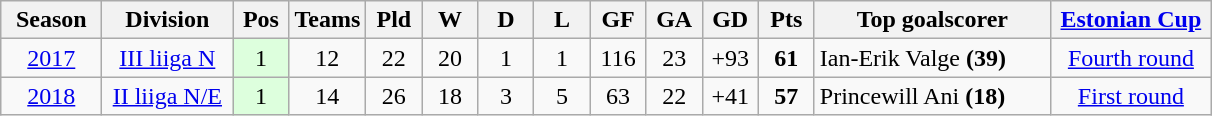<table class="wikitable">
<tr>
<th width=60px>Season</th>
<th width=80px>Division</th>
<th width=30px>Pos</th>
<th width=30px>Teams</th>
<th width=30px>Pld</th>
<th width=30px>W</th>
<th width=30px>D</th>
<th width=30px>L</th>
<th width=30px>GF</th>
<th width=30px>GA</th>
<th width=30px>GD</th>
<th width=30px>Pts</th>
<th width=150px>Top goalscorer</th>
<th width=100px><a href='#'>Estonian Cup</a></th>
</tr>
<tr align=center>
<td><a href='#'>2017</a></td>
<td><a href='#'>III liiga N</a></td>
<td style="background:#DDFFDD;">1</td>
<td>12</td>
<td>22</td>
<td>20</td>
<td>1</td>
<td>1</td>
<td>116</td>
<td>23</td>
<td>+93</td>
<td><strong>61</strong></td>
<td align=left>Ian-Erik Valge <strong>(39)</strong></td>
<td><a href='#'>Fourth round</a></td>
</tr>
<tr align=center>
<td><a href='#'>2018</a></td>
<td><a href='#'>II liiga N/E</a></td>
<td style="background:#DDFFDD;">1</td>
<td>14</td>
<td>26</td>
<td>18</td>
<td>3</td>
<td>5</td>
<td>63</td>
<td>22</td>
<td>+41</td>
<td><strong>57</strong></td>
<td align=left>Princewill Ani <strong>(18)</strong></td>
<td><a href='#'>First round</a></td>
</tr>
</table>
